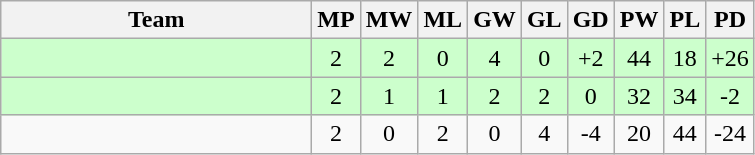<table class=wikitable style="text-align:center">
<tr>
<th width=200>Team</th>
<th width=20>MP</th>
<th width=20>MW</th>
<th width=20>ML</th>
<th width=20>GW</th>
<th width=20>GL</th>
<th width=20>GD</th>
<th width=20>PW</th>
<th width=20>PL</th>
<th width=20>PD</th>
</tr>
<tr style="background:#cfc;">
<td align=left><br></td>
<td>2</td>
<td>2</td>
<td>0</td>
<td>4</td>
<td>0</td>
<td>+2</td>
<td>44</td>
<td>18</td>
<td>+26</td>
</tr>
<tr style="background:#cfc;">
<td align=left><br></td>
<td>2</td>
<td>1</td>
<td>1</td>
<td>2</td>
<td>2</td>
<td>0</td>
<td>32</td>
<td>34</td>
<td>-2</td>
</tr>
<tr>
<td align=left><br></td>
<td>2</td>
<td>0</td>
<td>2</td>
<td>0</td>
<td>4</td>
<td>-4</td>
<td>20</td>
<td>44</td>
<td>-24</td>
</tr>
</table>
